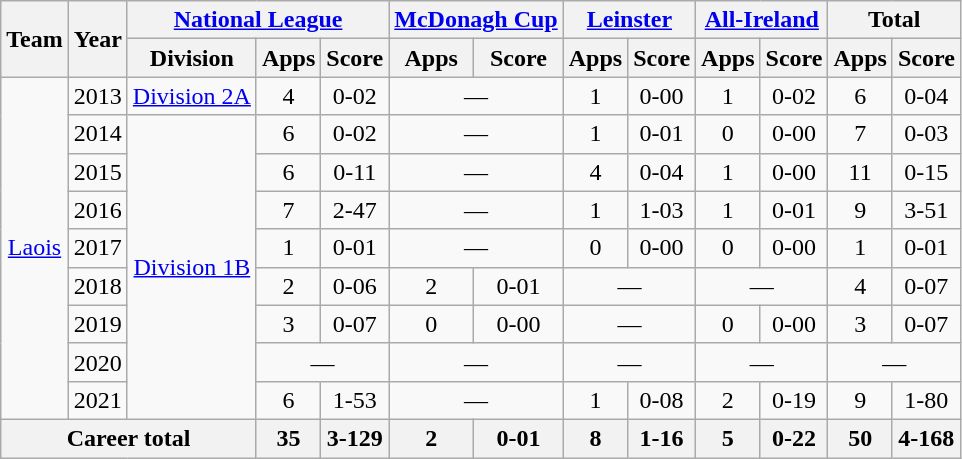<table class="wikitable" style="text-align:center">
<tr>
<th rowspan="2">Team</th>
<th rowspan="2">Year</th>
<th colspan="3"><a href='#'>National League</a></th>
<th colspan="2"><a href='#'>McDonagh Cup</a></th>
<th colspan="2"><a href='#'>Leinster</a></th>
<th colspan="2"><a href='#'>All-Ireland</a></th>
<th colspan="2">Total</th>
</tr>
<tr>
<th>Division</th>
<th>Apps</th>
<th>Score</th>
<th>Apps</th>
<th>Score</th>
<th>Apps</th>
<th>Score</th>
<th>Apps</th>
<th>Score</th>
<th>Apps</th>
<th>Score</th>
</tr>
<tr>
<td rowspan="9"><a href='#'>Laois</a></td>
<td>2013</td>
<td rowspan="1"><a href='#'>Division 2A</a></td>
<td>4</td>
<td>0-02</td>
<td colspan=2>—</td>
<td>1</td>
<td>0-00</td>
<td>1</td>
<td>0-02</td>
<td>6</td>
<td>0-04</td>
</tr>
<tr>
<td>2014</td>
<td rowspan="8"><a href='#'>Division 1B</a></td>
<td>6</td>
<td>0-02</td>
<td colspan=2>—</td>
<td>1</td>
<td>0-01</td>
<td>0</td>
<td>0-00</td>
<td>7</td>
<td>0-03</td>
</tr>
<tr>
<td>2015</td>
<td>6</td>
<td>0-11</td>
<td colspan=2>—</td>
<td>4</td>
<td>0-04</td>
<td>1</td>
<td>0-00</td>
<td>11</td>
<td>0-15</td>
</tr>
<tr>
<td>2016</td>
<td>7</td>
<td>2-47</td>
<td colspan=2>—</td>
<td>1</td>
<td>1-03</td>
<td>1</td>
<td>0-01</td>
<td>9</td>
<td>3-51</td>
</tr>
<tr>
<td>2017</td>
<td>1</td>
<td>0-01</td>
<td colspan=2>—</td>
<td>0</td>
<td>0-00</td>
<td>0</td>
<td>0-00</td>
<td>1</td>
<td>0-01</td>
</tr>
<tr>
<td>2018</td>
<td>2</td>
<td>0-06</td>
<td>2</td>
<td>0-01</td>
<td colspan=2>—</td>
<td colspan=2>—</td>
<td>4</td>
<td>0-07</td>
</tr>
<tr>
<td>2019</td>
<td>3</td>
<td>0-07</td>
<td>0</td>
<td>0-00</td>
<td colspan=2>—</td>
<td>0</td>
<td>0-00</td>
<td>3</td>
<td>0-07</td>
</tr>
<tr>
<td>2020</td>
<td colspan=2>—</td>
<td colspan=2>—</td>
<td colspan=2>—</td>
<td colspan=2>—</td>
<td colspan=2>—</td>
</tr>
<tr>
<td>2021</td>
<td>6</td>
<td>1-53</td>
<td colspan=2>—</td>
<td>1</td>
<td>0-08</td>
<td>2</td>
<td>0-19</td>
<td>9</td>
<td>1-80</td>
</tr>
<tr>
<th colspan="3">Career total</th>
<th>35</th>
<th>3-129</th>
<th>2</th>
<th>0-01</th>
<th>8</th>
<th>1-16</th>
<th>5</th>
<th>0-22</th>
<th>50</th>
<th>4-168</th>
</tr>
</table>
